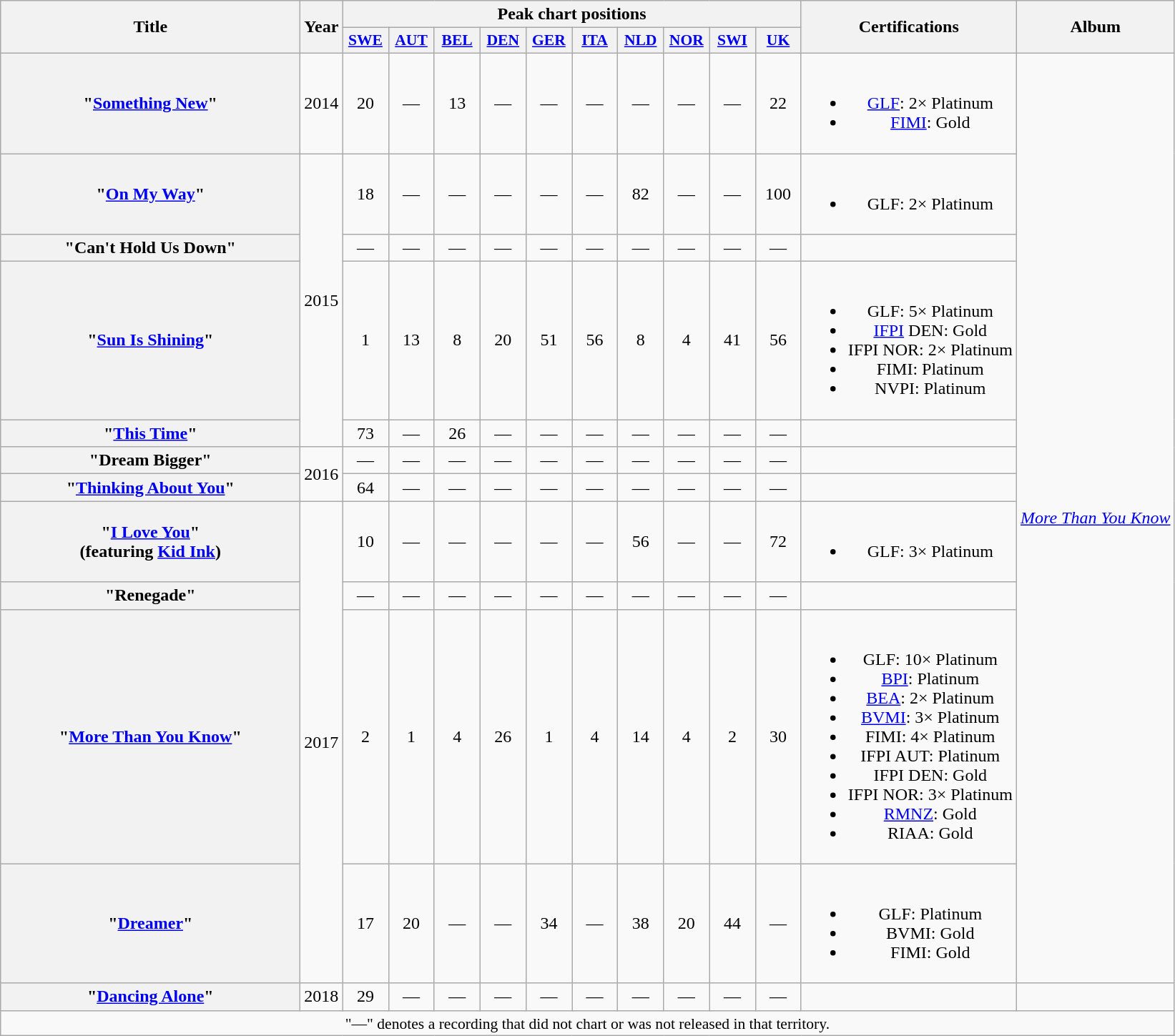<table class="wikitable plainrowheaders" style="text-align:center;" border="1">
<tr>
<th scope="col" rowspan="2" style="width:17em;">Title</th>
<th scope="col" rowspan="2" style="width:1em;">Year</th>
<th scope="col" colspan="10">Peak chart positions</th>
<th scope="col" rowspan="2">Certifications</th>
<th scope="col" rowspan="2">Album</th>
</tr>
<tr>
<th scope="col" style="width:2.5em;font-size:90%;"><a href='#'>SWE</a><br></th>
<th scope="col" style="width:2.5em;font-size:90%;"><a href='#'>AUT</a><br></th>
<th scope="col" style="width:2.5em;font-size:90%;"><a href='#'>BEL</a><br></th>
<th scope="col" style="width:2.5em;font-size:90%;"><a href='#'>DEN</a><br></th>
<th scope="col" style="width:2.5em;font-size:90%;"><a href='#'>GER</a><br></th>
<th scope="col" style="width:2.5em;font-size:90%;"><a href='#'>ITA</a><br></th>
<th scope="col" style="width:2.5em;font-size:90%;"><a href='#'>NLD</a><br></th>
<th scope="col" style="width:2.5em;font-size:90%;"><a href='#'>NOR</a><br></th>
<th scope="col" style="width:2.5em;font-size:90%;"><a href='#'>SWI</a><br></th>
<th scope="col" style="width:2.5em;font-size:90%;"><a href='#'>UK</a><br></th>
</tr>
<tr>
<th scope="row">"<a href='#'>Something New</a>"</th>
<td>2014</td>
<td>20</td>
<td>—</td>
<td>13</td>
<td>—</td>
<td>—</td>
<td>—</td>
<td>—</td>
<td>—</td>
<td>—</td>
<td>22</td>
<td><br><ul><li><a href='#'>GLF</a>: 2× Platinum</li><li><a href='#'>FIMI</a>: Gold</li></ul></td>
<td rowspan="11"><em><a href='#'>More Than You Know</a></em></td>
</tr>
<tr>
<th scope="row">"<a href='#'>On My Way</a>"</th>
<td rowspan="4">2015</td>
<td>18</td>
<td>—</td>
<td>—</td>
<td>—</td>
<td>—</td>
<td>—</td>
<td>82</td>
<td>—</td>
<td>—</td>
<td>100</td>
<td><br><ul><li>GLF: 2× Platinum</li></ul></td>
</tr>
<tr>
<th scope="row">"Can't Hold Us Down"</th>
<td>—</td>
<td>—</td>
<td>—</td>
<td>—</td>
<td>—</td>
<td>—</td>
<td>—</td>
<td>—</td>
<td>—</td>
<td>—</td>
<td></td>
</tr>
<tr>
<th scope="row">"<a href='#'>Sun Is Shining</a>"</th>
<td>1</td>
<td>13</td>
<td>8</td>
<td>20</td>
<td>51</td>
<td>56</td>
<td>8</td>
<td>4</td>
<td>41</td>
<td>56</td>
<td><br><ul><li>GLF: 5× Platinum</li><li><a href='#'>IFPI</a> DEN: Gold</li><li>IFPI NOR: 2× Platinum</li><li>FIMI: Platinum</li><li>NVPI: Platinum</li></ul></td>
</tr>
<tr>
<th scope="row">"<a href='#'>This Time</a>"</th>
<td>73</td>
<td>—</td>
<td>26</td>
<td>—</td>
<td>—</td>
<td>—</td>
<td>—</td>
<td>—</td>
<td>—</td>
<td>—</td>
<td></td>
</tr>
<tr>
<th scope="row">"Dream Bigger"</th>
<td rowspan="2">2016</td>
<td>—</td>
<td>—</td>
<td>—</td>
<td>—</td>
<td>—</td>
<td>—</td>
<td>—</td>
<td>—</td>
<td>—</td>
<td>—</td>
<td></td>
</tr>
<tr>
<th scope="row">"<a href='#'>Thinking About You</a>"</th>
<td>64</td>
<td>—</td>
<td>—</td>
<td>—</td>
<td>—</td>
<td>—</td>
<td>—</td>
<td>—</td>
<td>—</td>
<td>—</td>
<td></td>
</tr>
<tr>
<th scope="row">"<a href='#'>I Love You</a>"<br><span>(featuring <a href='#'>Kid Ink</a>)</span></th>
<td rowspan="4">2017</td>
<td>10</td>
<td>—</td>
<td>—</td>
<td>—</td>
<td>—</td>
<td>—</td>
<td>56</td>
<td>—</td>
<td>—</td>
<td>72</td>
<td><br><ul><li>GLF: 3× Platinum</li></ul></td>
</tr>
<tr>
<th scope="row">"Renegade"</th>
<td>—</td>
<td>—</td>
<td>—</td>
<td>—</td>
<td>—</td>
<td>—</td>
<td>—</td>
<td>—</td>
<td>—</td>
<td>—</td>
<td></td>
</tr>
<tr>
<th scope="row">"<a href='#'>More Than You Know</a>"</th>
<td>2</td>
<td>1</td>
<td>4</td>
<td>26</td>
<td>1</td>
<td>4<br></td>
<td>14</td>
<td>4</td>
<td>2</td>
<td>30</td>
<td><br><ul><li>GLF: 10× Platinum</li><li><a href='#'>BPI</a>: Platinum</li><li><a href='#'>BEA</a>: 2× Platinum</li><li><a href='#'>BVMI</a>: 3× Platinum</li><li>FIMI: 4× Platinum</li><li>IFPI AUT: Platinum</li><li>IFPI DEN: Gold</li><li>IFPI NOR: 3× Platinum</li><li><a href='#'>RMNZ</a>: Gold</li><li>RIAA: Gold</li></ul></td>
</tr>
<tr>
<th scope="row">"<a href='#'>Dreamer</a>"<br></th>
<td>17</td>
<td>20</td>
<td>—</td>
<td>—</td>
<td>34</td>
<td>—</td>
<td>38</td>
<td>20<br></td>
<td>44</td>
<td>—</td>
<td><br><ul><li>GLF: Platinum</li><li>BVMI: Gold</li><li>FIMI: Gold</li></ul></td>
</tr>
<tr>
<th scope="row">"<a href='#'>Dancing Alone</a>"</th>
<td>2018</td>
<td>29<br></td>
<td>—</td>
<td>—</td>
<td>—</td>
<td>—</td>
<td>—</td>
<td>—</td>
<td>—</td>
<td>—</td>
<td>—</td>
<td></td>
<td></td>
</tr>
<tr>
<td colspan="14" style="font-size:90%">"—" denotes a recording that did not chart or was not released in that territory.</td>
</tr>
</table>
